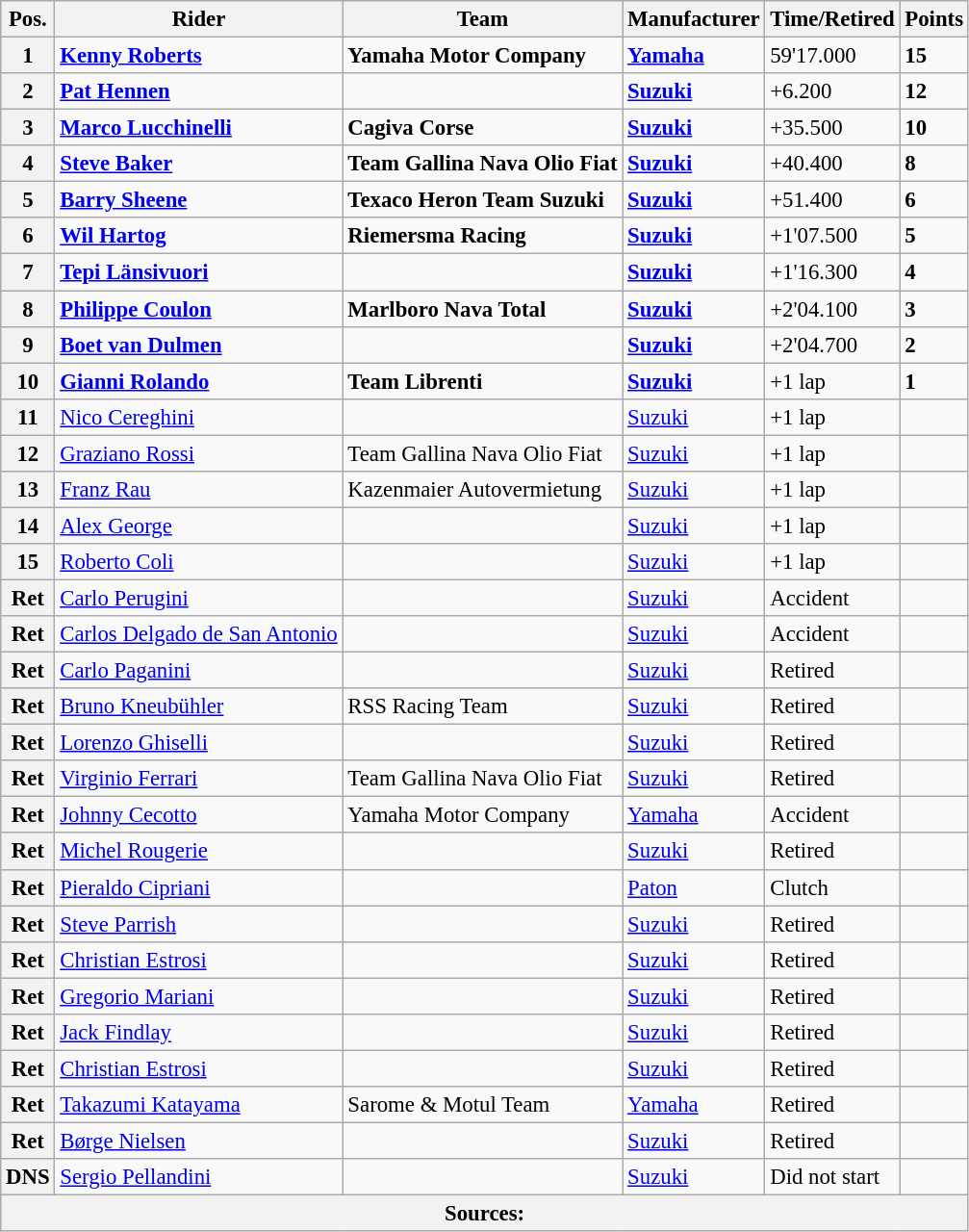<table class="wikitable" style="font-size: 95%;">
<tr>
<th>Pos.</th>
<th>Rider</th>
<th>Team</th>
<th>Manufacturer</th>
<th>Time/Retired</th>
<th>Points</th>
</tr>
<tr>
<th>1</th>
<td> <strong><a href='#'>Kenny Roberts</a></strong></td>
<td><strong>Yamaha Motor Company</strong></td>
<td><strong><a href='#'>Yamaha</a></strong></td>
<td>59'17.000</td>
<td><strong>15</strong></td>
</tr>
<tr>
<th>2</th>
<td> <strong><a href='#'>Pat Hennen</a></strong></td>
<td></td>
<td><strong><a href='#'>Suzuki</a></strong></td>
<td>+6.200</td>
<td><strong>12</strong></td>
</tr>
<tr>
<th>3</th>
<td> <strong><a href='#'>Marco Lucchinelli</a></strong></td>
<td><strong>Cagiva Corse</strong></td>
<td><strong><a href='#'>Suzuki</a></strong></td>
<td>+35.500</td>
<td><strong>10</strong></td>
</tr>
<tr>
<th>4</th>
<td> <strong><a href='#'>Steve Baker</a></strong></td>
<td><strong>Team Gallina Nava Olio Fiat</strong></td>
<td><strong><a href='#'>Suzuki</a></strong></td>
<td>+40.400</td>
<td><strong>8</strong></td>
</tr>
<tr>
<th>5</th>
<td> <strong><a href='#'>Barry Sheene</a></strong></td>
<td><strong>Texaco Heron Team Suzuki</strong></td>
<td><strong><a href='#'>Suzuki</a></strong></td>
<td>+51.400</td>
<td><strong>6</strong></td>
</tr>
<tr>
<th>6</th>
<td> <strong><a href='#'>Wil Hartog</a></strong></td>
<td><strong>Riemersma Racing</strong></td>
<td><strong><a href='#'>Suzuki</a></strong></td>
<td>+1'07.500</td>
<td><strong>5</strong></td>
</tr>
<tr>
<th>7</th>
<td> <strong><a href='#'>Tepi Länsivuori</a></strong></td>
<td></td>
<td><strong><a href='#'>Suzuki</a></strong></td>
<td>+1'16.300</td>
<td><strong>4</strong></td>
</tr>
<tr>
<th>8</th>
<td> <strong><a href='#'>Philippe Coulon</a></strong></td>
<td><strong>Marlboro Nava Total</strong></td>
<td><strong><a href='#'>Suzuki</a></strong></td>
<td>+2'04.100</td>
<td><strong>3</strong></td>
</tr>
<tr>
<th>9</th>
<td> <strong><a href='#'>Boet van Dulmen</a></strong></td>
<td></td>
<td><strong><a href='#'>Suzuki</a></strong></td>
<td>+2'04.700</td>
<td><strong>2</strong></td>
</tr>
<tr>
<th>10</th>
<td> <strong><a href='#'>Gianni Rolando</a></strong></td>
<td><strong>Team Librenti</strong></td>
<td><strong><a href='#'>Suzuki</a></strong></td>
<td>+1 lap</td>
<td><strong>1</strong></td>
</tr>
<tr>
<th>11</th>
<td> <a href='#'>Nico Cereghini</a></td>
<td></td>
<td><a href='#'>Suzuki</a></td>
<td>+1 lap</td>
<td></td>
</tr>
<tr>
<th>12</th>
<td> <a href='#'>Graziano Rossi</a></td>
<td>Team Gallina Nava Olio Fiat</td>
<td><a href='#'>Suzuki</a></td>
<td>+1 lap</td>
<td></td>
</tr>
<tr>
<th>13</th>
<td> <a href='#'>Franz Rau</a></td>
<td>Kazenmaier Autovermietung</td>
<td><a href='#'>Suzuki</a></td>
<td>+1 lap</td>
<td></td>
</tr>
<tr>
<th>14</th>
<td> <a href='#'>Alex George</a></td>
<td></td>
<td><a href='#'>Suzuki</a></td>
<td>+1 lap</td>
<td></td>
</tr>
<tr>
<th>15</th>
<td> <a href='#'>Roberto Coli</a></td>
<td></td>
<td><a href='#'>Suzuki</a></td>
<td>+1 lap</td>
<td></td>
</tr>
<tr>
<th>Ret</th>
<td> <a href='#'>Carlo Perugini</a></td>
<td></td>
<td><a href='#'>Suzuki</a></td>
<td>Accident</td>
<td></td>
</tr>
<tr>
<th>Ret</th>
<td> <a href='#'>Carlos Delgado de San Antonio</a></td>
<td></td>
<td><a href='#'>Suzuki</a></td>
<td>Accident</td>
<td></td>
</tr>
<tr>
<th>Ret</th>
<td> <a href='#'>Carlo Paganini</a></td>
<td></td>
<td><a href='#'>Suzuki</a></td>
<td>Retired</td>
<td></td>
</tr>
<tr>
<th>Ret</th>
<td> <a href='#'>Bruno Kneubühler</a></td>
<td>RSS Racing Team</td>
<td><a href='#'>Suzuki</a></td>
<td>Retired</td>
<td></td>
</tr>
<tr>
<th>Ret</th>
<td> <a href='#'>Lorenzo Ghiselli</a></td>
<td></td>
<td><a href='#'>Suzuki</a></td>
<td>Retired</td>
<td></td>
</tr>
<tr>
<th>Ret</th>
<td> <a href='#'>Virginio Ferrari</a></td>
<td>Team Gallina Nava Olio Fiat</td>
<td><a href='#'>Suzuki</a></td>
<td>Retired</td>
<td></td>
</tr>
<tr>
<th>Ret</th>
<td> <a href='#'>Johnny Cecotto</a></td>
<td>Yamaha Motor Company</td>
<td><a href='#'>Yamaha</a></td>
<td>Accident</td>
<td></td>
</tr>
<tr>
<th>Ret</th>
<td> <a href='#'>Michel Rougerie</a></td>
<td></td>
<td><a href='#'>Suzuki</a></td>
<td>Retired</td>
<td></td>
</tr>
<tr>
<th>Ret</th>
<td> <a href='#'>Pieraldo Cipriani</a></td>
<td></td>
<td><a href='#'>Paton</a></td>
<td>Clutch</td>
<td></td>
</tr>
<tr>
<th>Ret</th>
<td> <a href='#'>Steve Parrish</a></td>
<td></td>
<td><a href='#'>Suzuki</a></td>
<td>Retired</td>
<td></td>
</tr>
<tr>
<th>Ret</th>
<td> <a href='#'>Christian Estrosi</a></td>
<td></td>
<td><a href='#'>Suzuki</a></td>
<td>Retired</td>
<td></td>
</tr>
<tr>
<th>Ret</th>
<td> <a href='#'>Gregorio Mariani</a></td>
<td></td>
<td><a href='#'>Suzuki</a></td>
<td>Retired</td>
<td></td>
</tr>
<tr>
<th>Ret</th>
<td> <a href='#'>Jack Findlay</a></td>
<td></td>
<td><a href='#'>Suzuki</a></td>
<td>Retired</td>
<td></td>
</tr>
<tr>
<th>Ret</th>
<td> <a href='#'>Christian Estrosi</a></td>
<td></td>
<td><a href='#'>Suzuki</a></td>
<td>Retired</td>
<td></td>
</tr>
<tr>
<th>Ret</th>
<td> <a href='#'>Takazumi Katayama</a></td>
<td>Sarome & Motul Team</td>
<td><a href='#'>Yamaha</a></td>
<td>Retired</td>
<td></td>
</tr>
<tr>
<th>Ret</th>
<td> <a href='#'>Børge Nielsen</a></td>
<td></td>
<td><a href='#'>Suzuki</a></td>
<td>Retired</td>
<td></td>
</tr>
<tr>
<th>DNS</th>
<td> <a href='#'>Sergio Pellandini</a></td>
<td></td>
<td><a href='#'>Suzuki</a></td>
<td>Did not start</td>
<td></td>
</tr>
<tr>
<th colspan=9>Sources:</th>
</tr>
</table>
